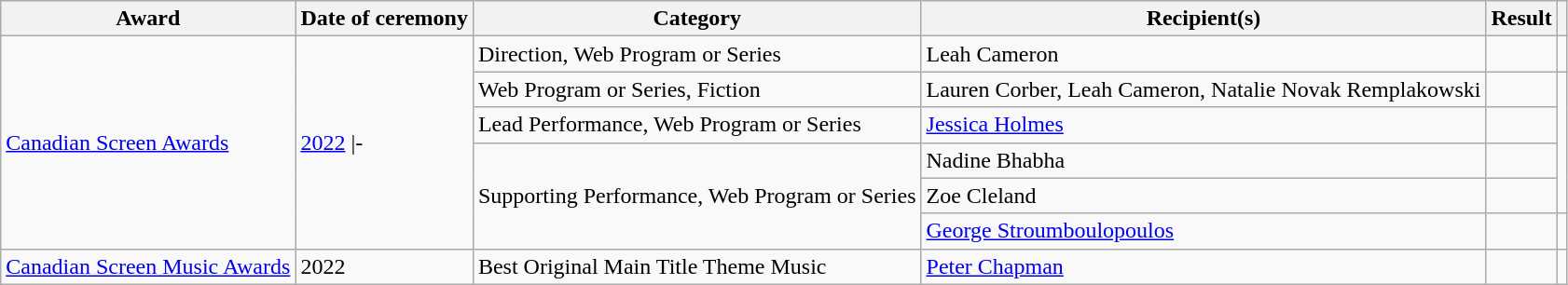<table class="wikitable plainrowheaders sortable">
<tr>
<th scope="col">Award</th>
<th scope="col">Date of ceremony</th>
<th scope="col">Category</th>
<th scope="col">Recipient(s)</th>
<th scope="col">Result</th>
<th scope="col" class="unsortable"></th>
</tr>
<tr>
<td rowspan=6><a href='#'>Canadian Screen Awards</a></td>
<td rowspan=6><a href='#'>2022</a> |-</td>
<td>Direction, Web Program or Series</td>
<td>Leah Cameron</td>
<td></td>
<td></td>
</tr>
<tr>
<td>Web Program or Series, Fiction</td>
<td>Lauren Corber, Leah Cameron, Natalie Novak Remplakowski</td>
<td></td>
<td rowspan=4></td>
</tr>
<tr>
<td>Lead Performance, Web Program or Series</td>
<td><a href='#'>Jessica Holmes</a></td>
<td></td>
</tr>
<tr>
<td rowspan=3>Supporting Performance, Web Program or Series</td>
<td>Nadine Bhabha</td>
<td></td>
</tr>
<tr>
<td>Zoe Cleland</td>
<td></td>
</tr>
<tr>
<td><a href='#'>George Stroumboulopoulos</a></td>
<td></td>
<td></td>
</tr>
<tr>
<td><a href='#'>Canadian Screen Music Awards</a></td>
<td>2022</td>
<td>Best Original Main Title Theme Music</td>
<td><a href='#'>Peter Chapman</a></td>
<td></td>
<td></td>
</tr>
</table>
